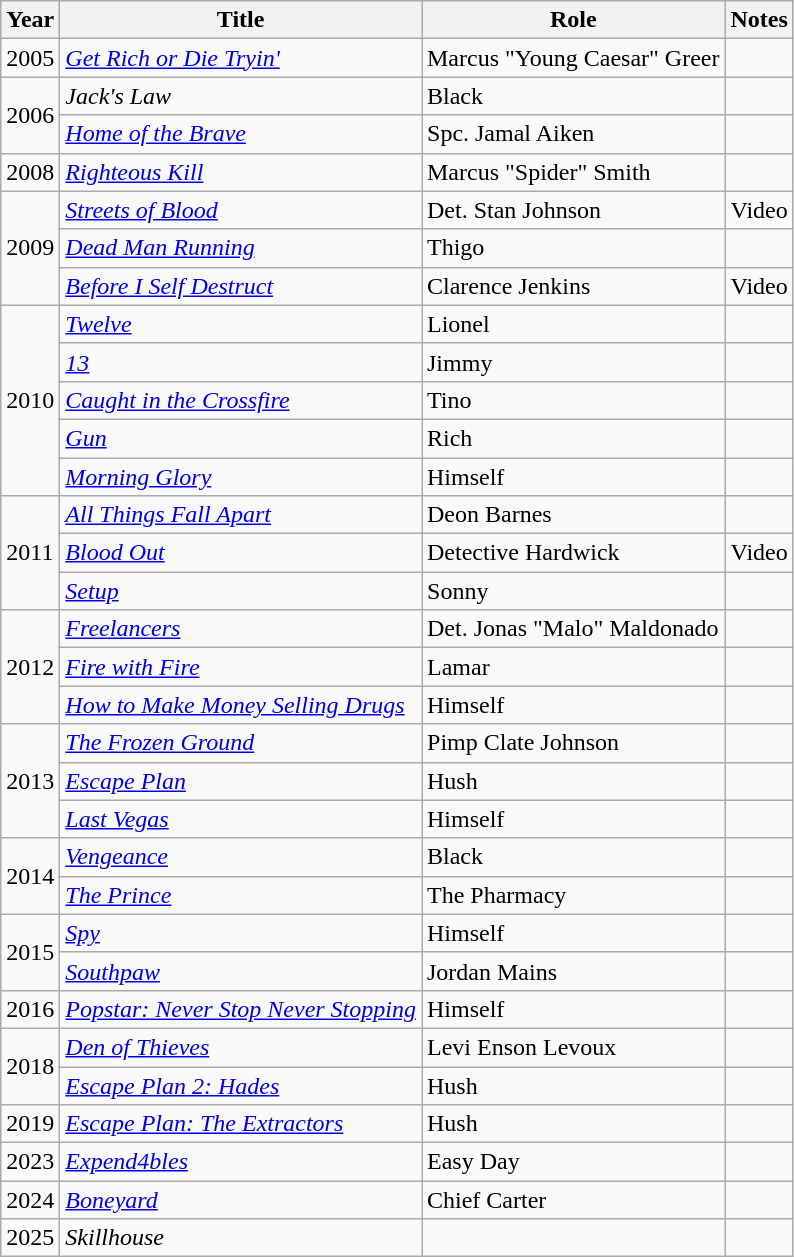<table class="wikitable sortable">
<tr>
<th>Year</th>
<th>Title</th>
<th>Role</th>
<th>Notes</th>
</tr>
<tr>
<td>2005</td>
<td><em><a href='#'>Get Rich or Die Tryin'</a></em></td>
<td>Marcus "Young Caesar" Greer</td>
<td></td>
</tr>
<tr>
<td rowspan="2">2006</td>
<td><em>Jack's Law</em></td>
<td>Black</td>
<td></td>
</tr>
<tr>
<td><em><a href='#'>Home of the Brave</a></em></td>
<td>Spc. Jamal Aiken</td>
<td></td>
</tr>
<tr>
<td>2008</td>
<td><em><a href='#'>Righteous Kill</a></em></td>
<td>Marcus "Spider" Smith</td>
<td></td>
</tr>
<tr>
<td rowspan="3">2009</td>
<td><em><a href='#'>Streets of Blood</a></em></td>
<td>Det. Stan Johnson</td>
<td>Video</td>
</tr>
<tr>
<td><em><a href='#'>Dead Man Running</a></em></td>
<td>Thigo</td>
<td></td>
</tr>
<tr>
<td><em><a href='#'>Before I Self Destruct</a></em></td>
<td>Clarence Jenkins</td>
<td>Video</td>
</tr>
<tr>
<td rowspan="5">2010</td>
<td><em><a href='#'>Twelve</a></em></td>
<td>Lionel</td>
<td></td>
</tr>
<tr>
<td><em><a href='#'>13</a></em></td>
<td>Jimmy</td>
<td></td>
</tr>
<tr>
<td><em><a href='#'>Caught in the Crossfire</a></em></td>
<td>Tino</td>
<td></td>
</tr>
<tr>
<td><em><a href='#'>Gun</a></em></td>
<td>Rich</td>
<td></td>
</tr>
<tr>
<td><em><a href='#'>Morning Glory</a></em></td>
<td>Himself</td>
<td></td>
</tr>
<tr>
<td rowspan="3">2011</td>
<td><em><a href='#'>All Things Fall Apart</a></em></td>
<td>Deon Barnes</td>
<td></td>
</tr>
<tr>
<td><em><a href='#'>Blood Out</a></em></td>
<td>Detective Hardwick</td>
<td>Video</td>
</tr>
<tr>
<td><em><a href='#'>Setup</a></em></td>
<td>Sonny</td>
<td></td>
</tr>
<tr>
<td rowspan="3">2012</td>
<td><em><a href='#'>Freelancers</a></em></td>
<td>Det. Jonas "Malo" Maldonado</td>
<td></td>
</tr>
<tr>
<td><em><a href='#'>Fire with Fire</a></em></td>
<td>Lamar</td>
<td></td>
</tr>
<tr>
<td><em><a href='#'>How to Make Money Selling Drugs</a></em></td>
<td>Himself</td>
<td></td>
</tr>
<tr>
<td rowspan="3">2013</td>
<td><em><a href='#'>The Frozen Ground</a></em></td>
<td>Pimp Clate Johnson</td>
<td></td>
</tr>
<tr>
<td><em><a href='#'>Escape Plan</a></em></td>
<td>Hush</td>
<td></td>
</tr>
<tr>
<td><em><a href='#'>Last Vegas</a></em></td>
<td>Himself</td>
<td></td>
</tr>
<tr>
<td rowspan="2">2014</td>
<td><em><a href='#'>Vengeance</a></em></td>
<td>Black</td>
<td></td>
</tr>
<tr>
<td><em><a href='#'>The Prince</a></em></td>
<td>The Pharmacy</td>
<td></td>
</tr>
<tr>
<td rowspan="2">2015</td>
<td><em><a href='#'>Spy</a></em></td>
<td>Himself</td>
<td></td>
</tr>
<tr>
<td><em><a href='#'>Southpaw</a></em></td>
<td>Jordan Mains</td>
<td></td>
</tr>
<tr>
<td>2016</td>
<td><em><a href='#'>Popstar: Never Stop Never Stopping</a></em></td>
<td>Himself</td>
<td></td>
</tr>
<tr>
<td rowspan="2">2018</td>
<td><em><a href='#'>Den of Thieves</a></em></td>
<td>Levi Enson Levoux</td>
<td></td>
</tr>
<tr>
<td><em><a href='#'>Escape Plan 2: Hades</a></em></td>
<td>Hush</td>
<td></td>
</tr>
<tr>
<td>2019</td>
<td><em><a href='#'>Escape Plan: The Extractors</a></em></td>
<td>Hush</td>
<td></td>
</tr>
<tr>
<td>2023</td>
<td><em><a href='#'>Expend4bles</a></em></td>
<td>Easy Day</td>
<td></td>
</tr>
<tr>
<td>2024</td>
<td><em><a href='#'>Boneyard</a></em></td>
<td>Chief Carter</td>
<td></td>
</tr>
<tr>
<td>2025</td>
<td><em>Skillhouse</em></td>
<td></td>
<td></td>
</tr>
</table>
